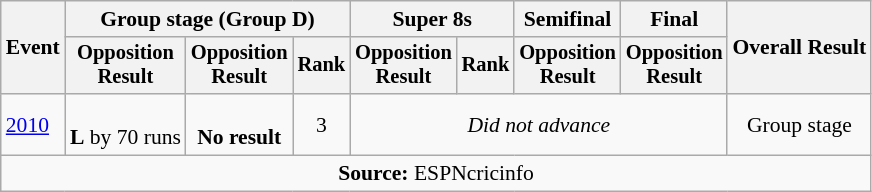<table class=wikitable style=font-size:90%;text-align:center>
<tr>
<th rowspan=2>Event</th>
<th colspan=3>Group stage (Group D)</th>
<th colspan=2>Super 8s</th>
<th>Semifinal</th>
<th>Final</th>
<th rowspan=2>Overall Result</th>
</tr>
<tr style=font-size:95%>
<th>Opposition<br>Result</th>
<th>Opposition<br>Result</th>
<th>Rank</th>
<th>Opposition<br>Result</th>
<th>Rank</th>
<th>Opposition<br>Result</th>
<th>Opposition<br>Result</th>
</tr>
<tr>
<td align=left><a href='#'>2010</a></td>
<td><br><strong>L</strong> by 70 runs</td>
<td><br><strong>No result</strong></td>
<td>3</td>
<td colspan=4><em>Did not advance</em></td>
<td>Group stage</td>
</tr>
<tr>
<td colspan="11"><strong>Source:</strong> ESPNcricinfo</td>
</tr>
</table>
